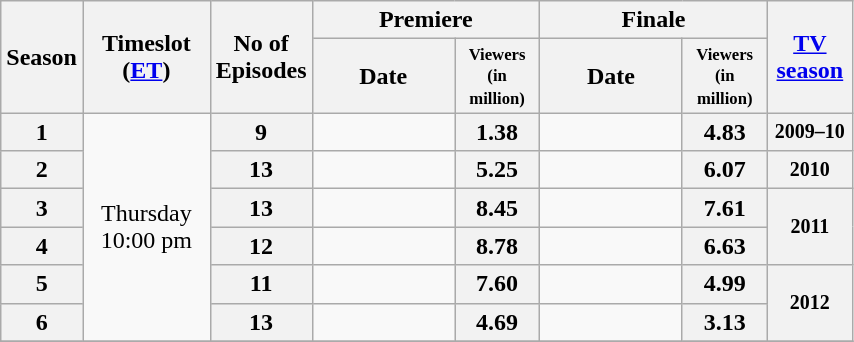<table class="wikitable" style="text-align:center; width:45%;">
<tr>
<th style="width:8%;" rowspan="2">Season</th>
<th style="width:15%;" rowspan="2">Timeslot (<a href='#'>ET</a>)</th>
<th style="width:8%;" rowspan="2">No of Episodes</th>
<th colspan=2>Premiere</th>
<th colspan=2>Finale</th>
<th style="width:10%;" rowspan="2"><a href='#'>TV season</a></th>
</tr>
<tr>
<th>Date</th>
<th span style="width:10%; font-size:smaller; line-height:100%;"><small>Viewers<br>(in million)</small></th>
<th>Date</th>
<th span style="width:10%; font-size:smaller; line-height:100%;"><small>Viewers<br>(in million)</small></th>
</tr>
<tr>
<th>1</th>
<td rowspan="6">Thursday 10:00 pm</td>
<th>9</th>
<td style="font-size:11px;line-height:110%"></td>
<th>1.38</th>
<td style="font-size:11px;line-height:110%"></td>
<th>4.83</th>
<th style="font-size:smaller">2009–10</th>
</tr>
<tr>
<th>2</th>
<th>13</th>
<td style="font-size:11px;line-height:110%"></td>
<th>5.25</th>
<td style="font-size:11px;line-height:110%"></td>
<th>6.07</th>
<th style="font-size:smaller">2010</th>
</tr>
<tr>
<th>3</th>
<th>13</th>
<td style="font-size:11px;line-height:110%"></td>
<th>8.45</th>
<td style="font-size:11px;line-height:110%"></td>
<th>7.61</th>
<th style="font-size:smaller" rowspan="2">2011</th>
</tr>
<tr>
<th>4</th>
<th>12</th>
<td style="font-size:11px;line-height:110%"></td>
<th>8.78</th>
<td style="font-size:11px;line-height:110%"></td>
<th>6.63</th>
</tr>
<tr>
<th>5</th>
<th>11</th>
<td style="font-size:11px;line-height:110%"></td>
<th>7.60</th>
<td style="font-size:11px;line-height:110%"></td>
<th>4.99</th>
<th style="font-size:smaller" rowspan="2">2012</th>
</tr>
<tr>
<th>6</th>
<th>13</th>
<td style="font-size:11px;line-height:110%"></td>
<th>4.69</th>
<td style="font-size:11px;line-height:110%"></td>
<th>3.13</th>
</tr>
<tr>
</tr>
</table>
